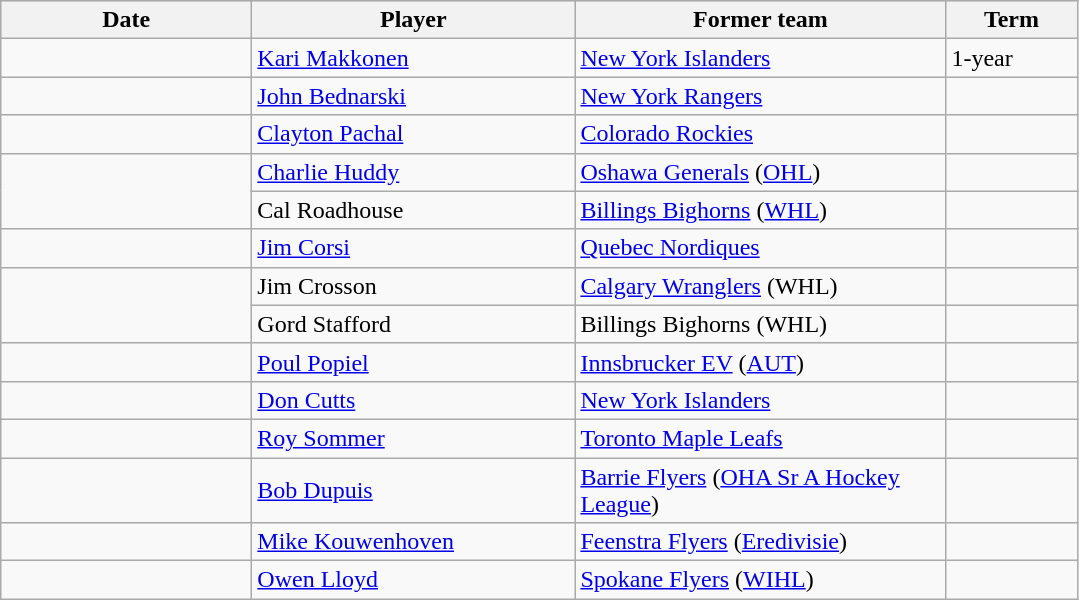<table class="wikitable">
<tr style="background:#ddd; text-align:center;">
<th style="width: 10em;">Date</th>
<th style="width: 13em;">Player</th>
<th style="width: 15em;">Former team</th>
<th style="width: 5em;">Term</th>
</tr>
<tr>
<td></td>
<td><a href='#'>Kari Makkonen</a></td>
<td><a href='#'>New York Islanders</a></td>
<td>1-year</td>
</tr>
<tr>
<td></td>
<td><a href='#'>John Bednarski</a></td>
<td><a href='#'>New York Rangers</a></td>
<td></td>
</tr>
<tr>
<td></td>
<td><a href='#'>Clayton Pachal</a></td>
<td><a href='#'>Colorado Rockies</a></td>
<td></td>
</tr>
<tr>
<td rowspan=2></td>
<td><a href='#'>Charlie Huddy</a></td>
<td><a href='#'>Oshawa Generals</a> (<a href='#'>OHL</a>)</td>
<td></td>
</tr>
<tr>
<td>Cal Roadhouse</td>
<td><a href='#'>Billings Bighorns</a> (<a href='#'>WHL</a>)</td>
<td></td>
</tr>
<tr>
<td></td>
<td><a href='#'>Jim Corsi</a></td>
<td><a href='#'>Quebec Nordiques</a></td>
<td></td>
</tr>
<tr>
<td rowspan=2></td>
<td>Jim Crosson</td>
<td><a href='#'>Calgary Wranglers</a> (WHL)</td>
<td></td>
</tr>
<tr>
<td>Gord Stafford</td>
<td>Billings Bighorns (WHL)</td>
<td></td>
</tr>
<tr>
<td></td>
<td><a href='#'>Poul Popiel</a></td>
<td><a href='#'>Innsbrucker EV</a> (<a href='#'>AUT</a>)</td>
<td></td>
</tr>
<tr>
<td></td>
<td><a href='#'>Don Cutts</a></td>
<td><a href='#'>New York Islanders</a></td>
<td></td>
</tr>
<tr>
<td></td>
<td><a href='#'>Roy Sommer</a></td>
<td><a href='#'>Toronto Maple Leafs</a></td>
<td></td>
</tr>
<tr>
<td></td>
<td><a href='#'>Bob Dupuis</a></td>
<td><a href='#'>Barrie Flyers</a> (<a href='#'>OHA Sr A Hockey League</a>)</td>
<td></td>
</tr>
<tr>
<td></td>
<td><a href='#'>Mike Kouwenhoven</a></td>
<td><a href='#'>Feenstra Flyers</a> (<a href='#'>Eredivisie</a>)</td>
<td></td>
</tr>
<tr>
<td></td>
<td><a href='#'>Owen Lloyd</a></td>
<td><a href='#'>Spokane Flyers</a> (<a href='#'>WIHL</a>)</td>
<td></td>
</tr>
</table>
